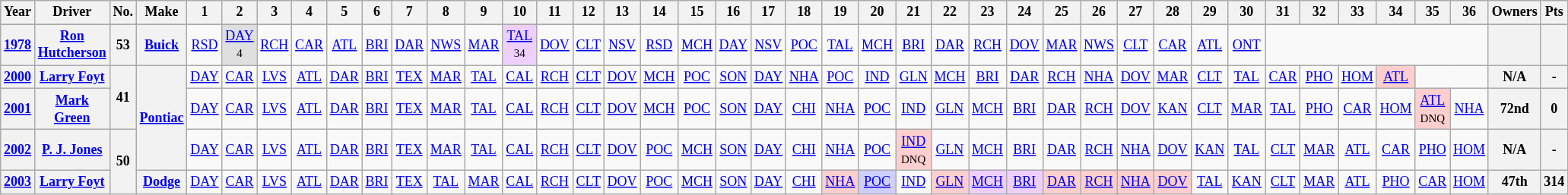<table class="wikitable" style="text-align:center; font-size:75%">
<tr>
<th>Year</th>
<th>Driver</th>
<th>No.</th>
<th>Make</th>
<th>1</th>
<th>2</th>
<th>3</th>
<th>4</th>
<th>5</th>
<th>6</th>
<th>7</th>
<th>8</th>
<th>9</th>
<th>10</th>
<th>11</th>
<th>12</th>
<th>13</th>
<th>14</th>
<th>15</th>
<th>16</th>
<th>17</th>
<th>18</th>
<th>19</th>
<th>20</th>
<th>21</th>
<th>22</th>
<th>23</th>
<th>24</th>
<th>25</th>
<th>26</th>
<th>27</th>
<th>28</th>
<th>29</th>
<th>30</th>
<th>31</th>
<th>32</th>
<th>33</th>
<th>34</th>
<th>35</th>
<th>36</th>
<th>Owners</th>
<th>Pts</th>
</tr>
<tr>
</tr>
<tr>
<th><a href='#'>1978</a></th>
<th><a href='#'>Ron Hutcherson</a></th>
<th>53</th>
<th><a href='#'>Buick</a></th>
<td><a href='#'>RSD</a></td>
<td style="background:#DFDFDF;"><a href='#'>DAY</a><br><small>4</small></td>
<td><a href='#'>RCH</a></td>
<td><a href='#'>CAR</a></td>
<td><a href='#'>ATL</a></td>
<td><a href='#'>BRI</a></td>
<td><a href='#'>DAR</a></td>
<td><a href='#'>NWS</a></td>
<td><a href='#'>MAR</a></td>
<td style="background:#EFCFFF;"><a href='#'>TAL</a><br><small>34</small></td>
<td><a href='#'>DOV</a></td>
<td><a href='#'>CLT</a></td>
<td><a href='#'>NSV</a></td>
<td><a href='#'>RSD</a></td>
<td><a href='#'>MCH</a></td>
<td><a href='#'>DAY</a></td>
<td><a href='#'>NSV</a></td>
<td><a href='#'>POC</a></td>
<td><a href='#'>TAL</a></td>
<td><a href='#'>MCH</a></td>
<td><a href='#'>BRI</a></td>
<td><a href='#'>DAR</a></td>
<td><a href='#'>RCH</a></td>
<td><a href='#'>DOV</a></td>
<td><a href='#'>MAR</a></td>
<td><a href='#'>NWS</a></td>
<td><a href='#'>CLT</a></td>
<td><a href='#'>CAR</a></td>
<td><a href='#'>ATL</a></td>
<td><a href='#'>ONT</a></td>
<td colspan=6></td>
<th></th>
<th></th>
</tr>
<tr>
<th><a href='#'>2000</a></th>
<th><a href='#'>Larry Foyt</a></th>
<th rowspan=2>41</th>
<th rowspan=3><a href='#'>Pontiac</a></th>
<td><a href='#'>DAY</a></td>
<td><a href='#'>CAR</a></td>
<td><a href='#'>LVS</a></td>
<td><a href='#'>ATL</a></td>
<td><a href='#'>DAR</a></td>
<td><a href='#'>BRI</a></td>
<td><a href='#'>TEX</a></td>
<td><a href='#'>MAR</a></td>
<td><a href='#'>TAL</a></td>
<td><a href='#'>CAL</a></td>
<td><a href='#'>RCH</a></td>
<td><a href='#'>CLT</a></td>
<td><a href='#'>DOV</a></td>
<td><a href='#'>MCH</a></td>
<td><a href='#'>POC</a></td>
<td><a href='#'>SON</a></td>
<td><a href='#'>DAY</a></td>
<td><a href='#'>NHA</a></td>
<td><a href='#'>POC</a></td>
<td><a href='#'>IND</a></td>
<td><a href='#'>GLN</a></td>
<td><a href='#'>MCH</a></td>
<td><a href='#'>BRI</a></td>
<td><a href='#'>DAR</a></td>
<td><a href='#'>RCH</a></td>
<td><a href='#'>NHA</a></td>
<td><a href='#'>DOV</a></td>
<td><a href='#'>MAR</a></td>
<td><a href='#'>CLT</a></td>
<td><a href='#'>TAL</a></td>
<td><a href='#'>CAR</a></td>
<td><a href='#'>PHO</a></td>
<td><a href='#'>HOM</a></td>
<td style="background:#FFCFCF;"><a href='#'>ATL</a><br></td>
<td colspan=2></td>
<th>N/A</th>
<th>-</th>
</tr>
<tr>
<th><a href='#'>2001</a></th>
<th><a href='#'>Mark Green</a></th>
<td><a href='#'>DAY</a></td>
<td><a href='#'>CAR</a></td>
<td><a href='#'>LVS</a></td>
<td><a href='#'>ATL</a></td>
<td><a href='#'>DAR</a></td>
<td><a href='#'>BRI</a></td>
<td><a href='#'>TEX</a></td>
<td><a href='#'>MAR</a></td>
<td><a href='#'>TAL</a></td>
<td><a href='#'>CAL</a></td>
<td><a href='#'>RCH</a></td>
<td><a href='#'>CLT</a></td>
<td><a href='#'>DOV</a></td>
<td><a href='#'>MCH</a></td>
<td><a href='#'>POC</a></td>
<td><a href='#'>SON</a></td>
<td><a href='#'>DAY</a></td>
<td><a href='#'>CHI</a></td>
<td><a href='#'>NHA</a></td>
<td><a href='#'>POC</a></td>
<td><a href='#'>IND</a></td>
<td><a href='#'>GLN</a></td>
<td><a href='#'>MCH</a></td>
<td><a href='#'>BRI</a></td>
<td><a href='#'>DAR</a></td>
<td><a href='#'>RCH</a></td>
<td><a href='#'>DOV</a></td>
<td><a href='#'>KAN</a></td>
<td><a href='#'>CLT</a></td>
<td><a href='#'>MAR</a></td>
<td><a href='#'>TAL</a></td>
<td><a href='#'>PHO</a></td>
<td><a href='#'>CAR</a></td>
<td><a href='#'>HOM</a></td>
<td style="background:#FFCFCF;"><a href='#'>ATL</a><br><small>DNQ</small></td>
<td><a href='#'>NHA</a></td>
<th>72nd</th>
<th>0</th>
</tr>
<tr>
<th><a href='#'>2002</a></th>
<th><a href='#'>P. J. Jones</a></th>
<th rowspan=2>50</th>
<td><a href='#'>DAY</a></td>
<td><a href='#'>CAR</a></td>
<td><a href='#'>LVS</a></td>
<td><a href='#'>ATL</a></td>
<td><a href='#'>DAR</a></td>
<td><a href='#'>BRI</a></td>
<td><a href='#'>TEX</a></td>
<td><a href='#'>MAR</a></td>
<td><a href='#'>TAL</a></td>
<td><a href='#'>CAL</a></td>
<td><a href='#'>RCH</a></td>
<td><a href='#'>CLT</a></td>
<td><a href='#'>DOV</a></td>
<td><a href='#'>POC</a></td>
<td><a href='#'>MCH</a></td>
<td><a href='#'>SON</a></td>
<td><a href='#'>DAY</a></td>
<td><a href='#'>CHI</a></td>
<td><a href='#'>NHA</a></td>
<td><a href='#'>POC</a></td>
<td style="background:#FFCFCF;"><a href='#'>IND</a><br><small>DNQ</small></td>
<td><a href='#'>GLN</a></td>
<td><a href='#'>MCH</a></td>
<td><a href='#'>BRI</a></td>
<td><a href='#'>DAR</a></td>
<td><a href='#'>RCH</a></td>
<td><a href='#'>NHA</a></td>
<td><a href='#'>DOV</a></td>
<td><a href='#'>KAN</a></td>
<td><a href='#'>TAL</a></td>
<td><a href='#'>CLT</a></td>
<td><a href='#'>MAR</a></td>
<td><a href='#'>ATL</a></td>
<td><a href='#'>CAR</a></td>
<td><a href='#'>PHO</a></td>
<td><a href='#'>HOM</a></td>
<th>N/A</th>
<th>-</th>
</tr>
<tr>
<th><a href='#'>2003</a></th>
<th><a href='#'>Larry Foyt</a></th>
<th><a href='#'>Dodge</a></th>
<td><a href='#'>DAY</a></td>
<td><a href='#'>CAR</a></td>
<td><a href='#'>LVS</a></td>
<td><a href='#'>ATL</a></td>
<td><a href='#'>DAR</a></td>
<td><a href='#'>BRI</a></td>
<td><a href='#'>TEX</a></td>
<td><a href='#'>TAL</a></td>
<td><a href='#'>MAR</a></td>
<td><a href='#'>CAL</a></td>
<td><a href='#'>RCH</a></td>
<td><a href='#'>CLT</a></td>
<td><a href='#'>DOV</a></td>
<td><a href='#'>POC</a></td>
<td><a href='#'>MCH</a></td>
<td><a href='#'>SON</a></td>
<td><a href='#'>DAY</a></td>
<td><a href='#'>CHI</a></td>
<td style="background:#FFCFCF;"><a href='#'>NHA</a><br></td>
<td style="background:#CFCFFF;"><a href='#'>POC</a><br></td>
<td><a href='#'>IND</a></td>
<td style="background:#FFCFCF;"><a href='#'>GLN</a><br></td>
<td style="background:#EFCFFF;"><a href='#'>MCH</a><br></td>
<td style="background:#EFCFFF;"><a href='#'>BRI</a><br></td>
<td style="background:#FFCFCF;"><a href='#'>DAR</a><br></td>
<td style="background:#FFCFCF;"><a href='#'>RCH</a><br></td>
<td style="background:#FFCFCF;"><a href='#'>NHA</a><br></td>
<td style="background:#FFCFCF;"><a href='#'>DOV</a><br></td>
<td><a href='#'>TAL</a></td>
<td><a href='#'>KAN</a></td>
<td><a href='#'>CLT</a></td>
<td><a href='#'>MAR</a></td>
<td><a href='#'>ATL</a></td>
<td><a href='#'>PHO</a></td>
<td><a href='#'>CAR</a></td>
<td><a href='#'>HOM</a></td>
<th>47th</th>
<th>314</th>
</tr>
</table>
